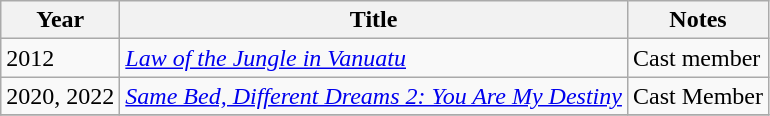<table class="wikitable">
<tr>
<th>Year</th>
<th>Title</th>
<th>Notes</th>
</tr>
<tr>
<td>2012</td>
<td><em><a href='#'>Law of the Jungle in Vanuatu</a></em></td>
<td>Cast member</td>
</tr>
<tr>
<td>2020, 2022</td>
<td><em><a href='#'>Same Bed, Different Dreams 2: You Are My Destiny</a></em></td>
<td>Cast Member</td>
</tr>
<tr>
</tr>
</table>
